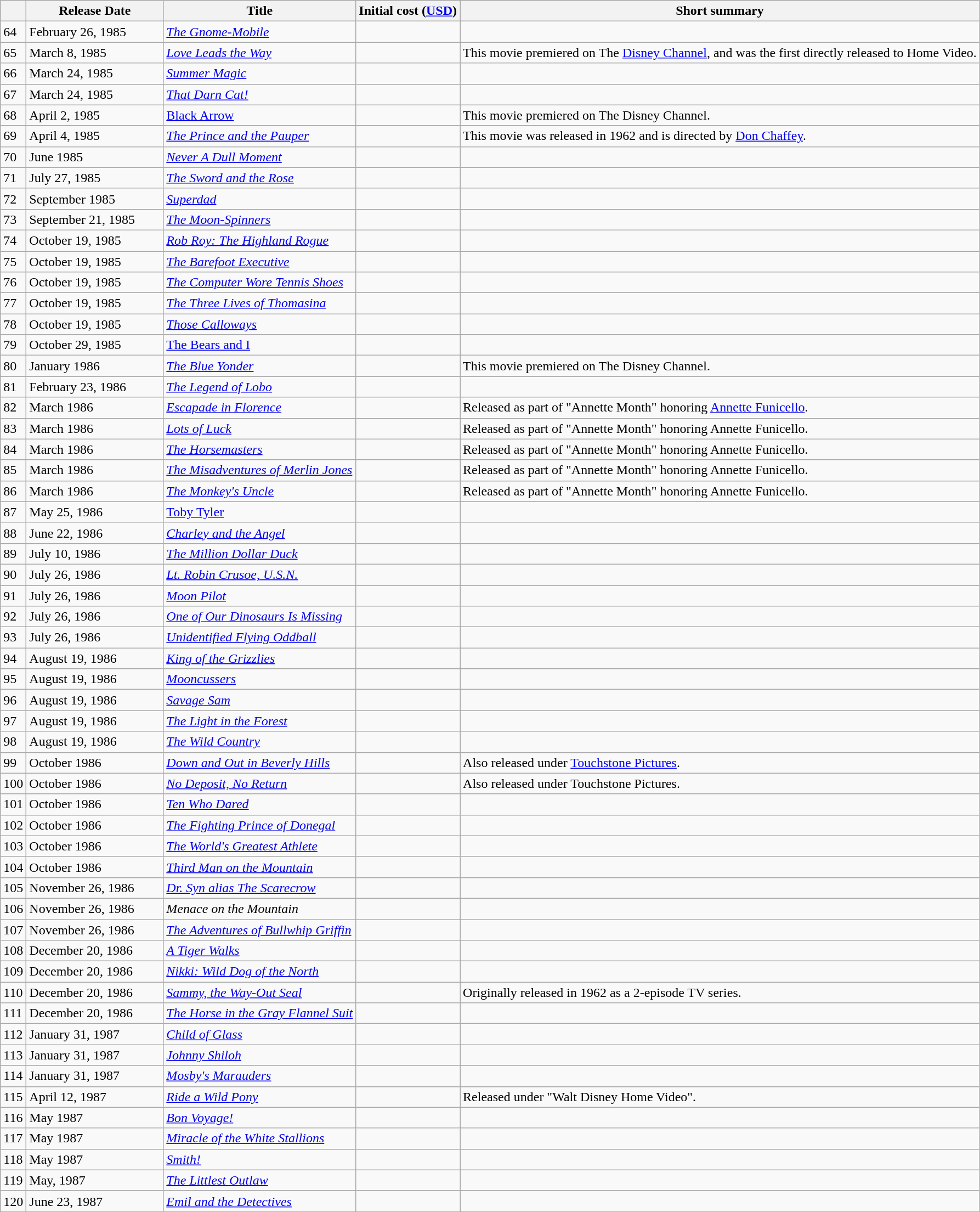<table class="wikitable sortable">
<tr>
<th></th>
<th class="unsortable" width=14%>Release Date </th>
<th>Title</th>
<th>Initial cost (<a href='#'>USD</a>)<br> </th>
<th class="unsortable">Short summary</th>
</tr>
<tr>
<td>64</td>
<td>February 26, 1985</td>
<td><em><a href='#'>The Gnome-Mobile</a></em></td>
<td></td>
<td></td>
</tr>
<tr>
<td>65</td>
<td>March 8, 1985</td>
<td><em><a href='#'>Love Leads the Way</a></em></td>
<td></td>
<td>This movie premiered on The <a href='#'>Disney Channel</a>, and was the first directly released to Home Video.</td>
</tr>
<tr>
<td>66</td>
<td>March 24, 1985</td>
<td><em><a href='#'>Summer Magic</a></em></td>
<td></td>
<td></td>
</tr>
<tr>
<td>67</td>
<td>March 24, 1985</td>
<td><em><a href='#'>That Darn Cat!</a></em></td>
<td></td>
<td></td>
</tr>
<tr>
<td>68</td>
<td>April 2, 1985</td>
<td><a href='#'>Black Arrow</a></td>
<td></td>
<td>This movie premiered on The Disney Channel.</td>
</tr>
<tr>
<td>69</td>
<td>April 4, 1985</td>
<td><em><a href='#'>The Prince and the Pauper</a></em></td>
<td></td>
<td>This movie was released in 1962 and is directed by <a href='#'>Don Chaffey</a>.</td>
</tr>
<tr>
<td>70</td>
<td>June 1985</td>
<td><em><a href='#'>Never A Dull Moment</a></em></td>
<td></td>
<td></td>
</tr>
<tr>
<td>71</td>
<td>July 27, 1985</td>
<td><em><a href='#'>The Sword and the Rose</a></em></td>
<td></td>
<td></td>
</tr>
<tr>
<td>72</td>
<td>September 1985</td>
<td><em><a href='#'>Superdad</a></em></td>
<td></td>
<td></td>
</tr>
<tr>
<td>73</td>
<td>September 21, 1985</td>
<td><em><a href='#'>The Moon-Spinners</a></em></td>
<td></td>
<td></td>
</tr>
<tr>
<td>74</td>
<td>October 19, 1985</td>
<td><em><a href='#'>Rob Roy: The Highland Rogue</a></em></td>
<td></td>
<td></td>
</tr>
<tr>
<td>75</td>
<td>October 19, 1985</td>
<td><em><a href='#'>The Barefoot Executive</a></em></td>
<td></td>
<td></td>
</tr>
<tr>
<td>76</td>
<td>October 19, 1985</td>
<td><em><a href='#'>The Computer Wore Tennis Shoes</a></em></td>
<td></td>
<td></td>
</tr>
<tr>
<td>77</td>
<td>October 19, 1985</td>
<td><em><a href='#'>The Three Lives of Thomasina</a></em></td>
<td></td>
<td></td>
</tr>
<tr>
<td>78</td>
<td>October 19, 1985</td>
<td><em><a href='#'>Those Calloways</a></em></td>
<td></td>
<td></td>
</tr>
<tr>
<td>79</td>
<td>October 29, 1985</td>
<td><a href='#'>The Bears and I</a></td>
<td></td>
<td></td>
</tr>
<tr>
<td>80</td>
<td>January 1986</td>
<td><em><a href='#'>The Blue Yonder</a></em></td>
<td></td>
<td>This movie premiered on The Disney Channel.</td>
</tr>
<tr>
<td>81</td>
<td>February 23, 1986</td>
<td><em><a href='#'>The Legend of Lobo</a></em></td>
<td></td>
<td></td>
</tr>
<tr>
<td>82</td>
<td>March 1986</td>
<td><em><a href='#'>Escapade in Florence</a></em></td>
<td></td>
<td>Released as part of "Annette Month" honoring <a href='#'>Annette Funicello</a>.</td>
</tr>
<tr>
<td>83</td>
<td>March 1986</td>
<td><em><a href='#'>Lots of Luck</a></em></td>
<td></td>
<td>Released as part of "Annette Month" honoring Annette Funicello.</td>
</tr>
<tr>
<td>84</td>
<td>March 1986</td>
<td><em><a href='#'>The Horsemasters</a></em></td>
<td></td>
<td>Released as part of "Annette Month" honoring Annette Funicello.</td>
</tr>
<tr>
<td>85</td>
<td>March 1986</td>
<td><em><a href='#'>The Misadventures of Merlin Jones</a></em></td>
<td></td>
<td>Released as part of "Annette Month" honoring Annette Funicello.</td>
</tr>
<tr>
<td>86</td>
<td>March 1986</td>
<td><em><a href='#'>The Monkey's Uncle</a></em></td>
<td></td>
<td>Released as part of "Annette Month" honoring Annette Funicello.</td>
</tr>
<tr>
<td>87</td>
<td>May 25, 1986</td>
<td><a href='#'>Toby Tyler</a></td>
<td></td>
<td></td>
</tr>
<tr>
<td>88</td>
<td>June 22, 1986</td>
<td><em><a href='#'>Charley and the Angel</a></em></td>
<td></td>
<td></td>
</tr>
<tr>
<td>89</td>
<td>July 10, 1986</td>
<td><em><a href='#'>The Million Dollar Duck</a></em></td>
<td></td>
<td></td>
</tr>
<tr>
<td>90</td>
<td>July 26, 1986</td>
<td><em><a href='#'>Lt. Robin Crusoe, U.S.N.</a></em></td>
<td></td>
<td></td>
</tr>
<tr>
<td>91</td>
<td>July 26, 1986</td>
<td><em><a href='#'>Moon Pilot</a></em></td>
<td></td>
<td></td>
</tr>
<tr>
<td>92</td>
<td>July 26, 1986</td>
<td><em><a href='#'>One of Our Dinosaurs Is Missing</a></em></td>
<td></td>
<td></td>
</tr>
<tr>
<td>93</td>
<td>July 26, 1986</td>
<td><em><a href='#'>Unidentified Flying Oddball</a></em></td>
<td></td>
<td></td>
</tr>
<tr>
<td>94</td>
<td>August 19, 1986</td>
<td><em><a href='#'>King of the Grizzlies</a></em></td>
<td></td>
<td></td>
</tr>
<tr>
<td>95</td>
<td>August 19, 1986</td>
<td><em><a href='#'>Mooncussers</a></em></td>
<td></td>
<td></td>
</tr>
<tr>
<td>96</td>
<td>August 19, 1986</td>
<td><em><a href='#'>Savage Sam</a></em></td>
<td></td>
<td></td>
</tr>
<tr>
<td>97</td>
<td>August 19, 1986</td>
<td><em><a href='#'>The Light in the Forest</a></em></td>
<td></td>
<td></td>
</tr>
<tr>
<td>98</td>
<td>August 19, 1986</td>
<td><em><a href='#'>The Wild Country</a></em></td>
<td></td>
<td></td>
</tr>
<tr>
<td>99</td>
<td>October 1986</td>
<td><em><a href='#'>Down and Out in Beverly Hills</a></em></td>
<td></td>
<td>Also released under <a href='#'>Touchstone Pictures</a>.</td>
</tr>
<tr>
<td>100</td>
<td>October 1986</td>
<td><em><a href='#'>No Deposit, No Return</a></em></td>
<td></td>
<td>Also released under Touchstone Pictures.</td>
</tr>
<tr>
<td>101</td>
<td>October 1986</td>
<td><em><a href='#'>Ten Who Dared</a></em></td>
<td></td>
<td></td>
</tr>
<tr>
<td>102</td>
<td>October 1986</td>
<td><em><a href='#'>The Fighting Prince of Donegal</a></em></td>
<td></td>
<td></td>
</tr>
<tr>
<td>103</td>
<td>October 1986</td>
<td><em><a href='#'>The World's Greatest Athlete</a></em></td>
<td></td>
<td></td>
</tr>
<tr>
<td>104</td>
<td>October 1986</td>
<td><em><a href='#'>Third Man on the Mountain</a></em></td>
<td></td>
<td></td>
</tr>
<tr>
<td>105</td>
<td>November 26, 1986</td>
<td><em><a href='#'>Dr. Syn alias The Scarecrow</a></em></td>
<td></td>
<td></td>
</tr>
<tr>
<td>106</td>
<td>November 26, 1986</td>
<td><em>Menace on the Mountain</em></td>
<td></td>
<td></td>
</tr>
<tr>
<td>107</td>
<td>November 26, 1986</td>
<td><em><a href='#'>The Adventures of Bullwhip Griffin</a></em></td>
<td></td>
<td></td>
</tr>
<tr>
<td>108</td>
<td>December 20, 1986</td>
<td><em><a href='#'>A Tiger Walks</a></em></td>
<td></td>
<td></td>
</tr>
<tr>
<td>109</td>
<td>December 20, 1986</td>
<td><em><a href='#'>Nikki: Wild Dog of the North</a></em></td>
<td></td>
<td></td>
</tr>
<tr>
<td>110</td>
<td>December 20, 1986</td>
<td><em><a href='#'>Sammy, the Way-Out Seal</a></em></td>
<td></td>
<td>Originally released in 1962 as a 2-episode TV series.</td>
</tr>
<tr>
<td>111</td>
<td>December 20, 1986</td>
<td><em><a href='#'>The Horse in the Gray Flannel Suit</a></em></td>
<td></td>
<td></td>
</tr>
<tr>
<td>112</td>
<td>January 31, 1987</td>
<td><em><a href='#'>Child of Glass</a></em></td>
<td></td>
<td></td>
</tr>
<tr>
<td>113</td>
<td>January 31, 1987</td>
<td><em><a href='#'>Johnny Shiloh</a></em></td>
<td></td>
<td></td>
</tr>
<tr>
<td>114</td>
<td>January 31, 1987</td>
<td><em><a href='#'>Mosby's Marauders</a></em></td>
<td></td>
<td></td>
</tr>
<tr>
<td>115</td>
<td>April 12, 1987</td>
<td><em><a href='#'>Ride a Wild Pony</a></em></td>
<td></td>
<td>Released under "Walt Disney Home Video".</td>
</tr>
<tr>
<td>116</td>
<td>May 1987</td>
<td><em><a href='#'>Bon Voyage!</a></em></td>
<td></td>
<td></td>
</tr>
<tr>
<td>117</td>
<td>May 1987</td>
<td><em><a href='#'>Miracle of the White Stallions</a></em></td>
<td></td>
<td></td>
</tr>
<tr>
<td>118</td>
<td>May 1987</td>
<td><em><a href='#'>Smith!</a></em></td>
<td></td>
<td></td>
</tr>
<tr>
<td>119</td>
<td>May, 1987</td>
<td><em><a href='#'>The Littlest Outlaw</a></em></td>
<td></td>
<td></td>
</tr>
<tr>
<td>120</td>
<td>June 23, 1987</td>
<td><em><a href='#'>Emil and the Detectives</a></em></td>
<td></td>
<td></td>
</tr>
</table>
